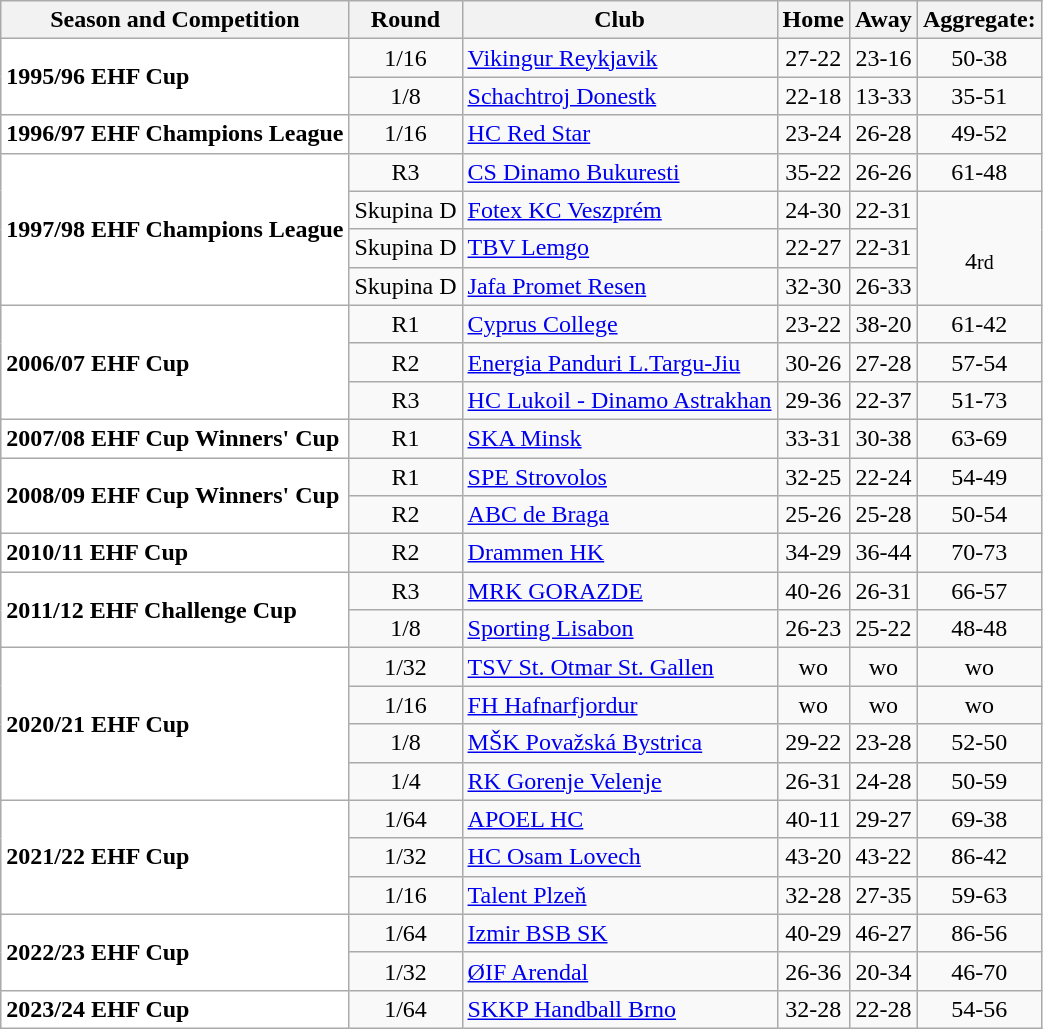<table class="wikitable" style="text-align: left;">
<tr>
<th>Season and Competition</th>
<th>Round</th>
<th>Club</th>
<th>Home</th>
<th>Away</th>
<th>Aggregate:</th>
</tr>
<tr>
<td rowspan=2 bgcolor=white><strong>1995/96 EHF Cup</strong></td>
<td align=center>1/16</td>
<td> <a href='#'>Vikingur Reykjavik</a></td>
<td align=center>27-22</td>
<td align=center>23-16</td>
<td align=center>50-38</td>
</tr>
<tr>
<td align=center>1/8</td>
<td> <a href='#'>Schachtroj Donestk</a></td>
<td align=center>22-18</td>
<td align=center>13-33</td>
<td align=center>35-51</td>
</tr>
<tr>
<td rowspan=1 bgcolor=white><strong>1996/97 EHF Champions League</strong></td>
<td align=center>1/16</td>
<td> <a href='#'>HC Red Star</a></td>
<td align=center>23-24</td>
<td align=center>26-28</td>
<td align=center>49-52</td>
</tr>
<tr>
<td rowspan=4 bgcolor=white><strong>1997/98 EHF Champions League</strong></td>
<td align=center>R3</td>
<td> <a href='#'>CS Dinamo Bukuresti</a></td>
<td align=center>35-22</td>
<td align=center>26-26</td>
<td align=center>61-48</td>
</tr>
<tr>
<td align=center>Skupina D</td>
<td> <a href='#'>Fotex KC Veszprém</a></td>
<td align=center>24-30</td>
<td align=center>22-31</td>
<td align=center rowspan=3><br>4<small>rd</small></td>
</tr>
<tr>
<td align=center>Skupina D</td>
<td> <a href='#'>TBV Lemgo</a></td>
<td align=center>22-27</td>
<td align=center>22-31</td>
</tr>
<tr>
<td align=center>Skupina D</td>
<td> <a href='#'>Jafa Promet Resen</a></td>
<td align=center>32-30</td>
<td align=center>26-33</td>
</tr>
<tr>
<td rowspan=3 bgcolor=white><strong>2006/07 EHF Cup</strong></td>
<td align=center>R1</td>
<td> <a href='#'>Cyprus College</a></td>
<td align=center>23-22</td>
<td align=center>38-20</td>
<td align=center>61-42</td>
</tr>
<tr>
<td align=center>R2</td>
<td> <a href='#'>Energia Panduri L.Targu-Jiu</a></td>
<td align=center>30-26</td>
<td align=center>27-28</td>
<td align=center>57-54</td>
</tr>
<tr>
<td align=center>R3</td>
<td> <a href='#'>HC Lukoil - Dinamo Astrakhan</a></td>
<td align=center>29-36</td>
<td align=center>22-37</td>
<td align=center>51-73</td>
</tr>
<tr>
<td rowspan=1 bgcolor=white><strong>2007/08 EHF Cup Winners' Cup</strong></td>
<td align=center>R1</td>
<td> <a href='#'>SKA Minsk</a></td>
<td align=center>33-31</td>
<td align=center>30-38</td>
<td align=center>63-69</td>
</tr>
<tr>
<td rowspan=2 bgcolor=white><strong>2008/09 EHF Cup Winners' Cup</strong></td>
<td align=center>R1</td>
<td> <a href='#'>SPE Strovolos</a></td>
<td align=center>32-25</td>
<td align=center>22-24</td>
<td align=center>54-49</td>
</tr>
<tr>
<td align=center>R2</td>
<td> <a href='#'>ABC de Braga</a></td>
<td align=center>25-26</td>
<td align=center>25-28</td>
<td align=center>50-54</td>
</tr>
<tr>
<td rowspan=1 bgcolor=white><strong>2010/11 EHF Cup</strong></td>
<td align=center>R2</td>
<td> <a href='#'>Drammen HK</a></td>
<td align=center>34-29</td>
<td align=center>36-44</td>
<td align=center>70-73</td>
</tr>
<tr>
<td rowspan=2 bgcolor=white><strong>2011/12 EHF Challenge Cup</strong></td>
<td align=center>R3</td>
<td> <a href='#'>MRK GORAZDE</a></td>
<td align=center>40-26</td>
<td align=center>26-31</td>
<td align=center>66-57</td>
</tr>
<tr>
<td align=center>1/8</td>
<td> <a href='#'>Sporting Lisabon</a></td>
<td align=center>26-23</td>
<td align=center>25-22</td>
<td align=center>48-48</td>
</tr>
<tr>
<td rowspan=4 bgcolor=white><strong>2020/21 EHF Cup</strong></td>
<td align=center>1/32</td>
<td> <a href='#'>TSV St. Otmar St. Gallen</a></td>
<td align=center>wo</td>
<td align=center>wo</td>
<td align=center>wo</td>
</tr>
<tr>
<td align=center>1/16</td>
<td> <a href='#'>FH Hafnarfjordur</a></td>
<td align=center>wo</td>
<td align=center>wo</td>
<td align=center>wo</td>
</tr>
<tr>
<td align=center>1/8</td>
<td> <a href='#'>MŠK Považská Bystrica</a></td>
<td align=center>29-22</td>
<td align=center>23-28</td>
<td align=center>52-50</td>
</tr>
<tr>
<td align=center>1/4</td>
<td> <a href='#'>RK Gorenje Velenje</a></td>
<td align=center>26-31</td>
<td align=center>24-28</td>
<td align=center>50-59</td>
</tr>
<tr>
<td rowspan=3 bgcolor=white><strong>2021/22 EHF Cup</strong></td>
<td align=center>1/64</td>
<td> <a href='#'>APOEL HC</a></td>
<td align=center>40-11</td>
<td align=center>29-27</td>
<td align=center>69-38</td>
</tr>
<tr>
<td align=center>1/32</td>
<td> <a href='#'>HC Osam Lovech</a></td>
<td align=center>43-20</td>
<td align=center>43-22</td>
<td align=center>86-42</td>
</tr>
<tr>
<td align=center>1/16</td>
<td> <a href='#'>Talent Plzeň</a></td>
<td align=center>32-28</td>
<td align=center>27-35</td>
<td align=center>59-63</td>
</tr>
<tr>
<td rowspan=2 bgcolor=white><strong>2022/23 EHF Cup</strong></td>
<td align=center>1/64</td>
<td> <a href='#'>Izmir BSB SK</a></td>
<td align=center>40-29</td>
<td align=center>46-27</td>
<td align=center>86-56</td>
</tr>
<tr>
<td align=center>1/32</td>
<td> <a href='#'>ØIF Arendal</a></td>
<td align=center>26-36</td>
<td align=center>20-34</td>
<td align=center>46-70</td>
</tr>
<tr>
<td rowspan=1 bgcolor=white><strong>2023/24 EHF Cup</strong></td>
<td align=center>1/64</td>
<td> <a href='#'>SKKP Handball Brno</a></td>
<td align=center>32-28</td>
<td align=center>22-28</td>
<td align=center>54-56</td>
</tr>
</table>
